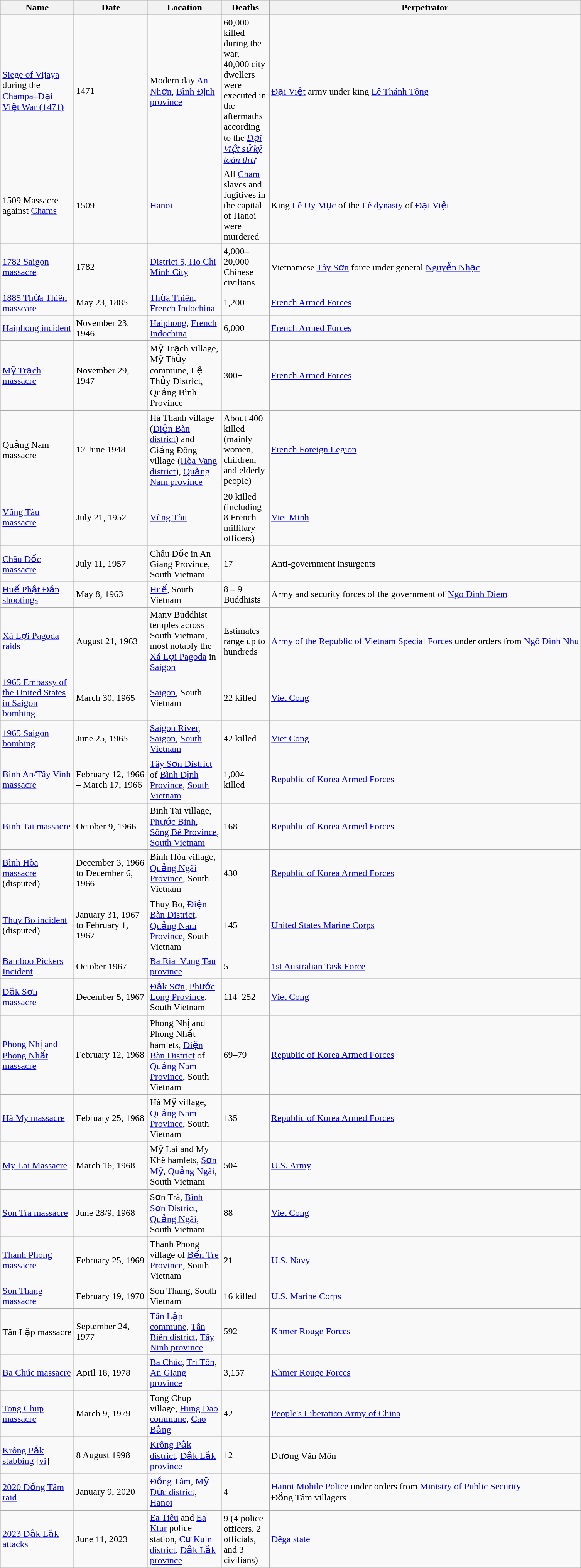<table class="sortable wikitable" style="font-size:100%;">
<tr>
<th style="width:120px;">Name</th>
<th data-sort-type="usLongDate" style="width:120px;">Date</th>
<th style="width:120px;">Location</th>
<th data-sort-type="number" style="width:75px;">Deaths</th>
<th data-sort-type="text">Perpetrator</th>
</tr>
<tr>
<td><a href='#'>Siege of Vijaya</a> during the <a href='#'>Champa–Đại Việt War (1471)</a></td>
<td>1471</td>
<td>Modern day <a href='#'>An Nhơn</a>, <a href='#'>Bình Định province</a></td>
<td>60,000 killed during the war, 40,000 city dwellers were executed in the aftermaths according to the <em><a href='#'>Đại Việt sử ký toàn thư</a></em></td>
<td><a href='#'>Đại Việt</a> army under king <a href='#'>Lê Thánh Tông</a></td>
</tr>
<tr>
<td>1509 Massacre against <a href='#'>Chams</a></td>
<td>1509</td>
<td><a href='#'>Hanoi</a></td>
<td>All <a href='#'>Cham</a> slaves and fugitives in the capital of Hanoi were murdered</td>
<td>King <a href='#'>Lê Uy Mục</a> of the <a href='#'>Lê dynasty</a> of <a href='#'>Đại Việt</a></td>
</tr>
<tr>
<td><a href='#'>1782 Saigon massacre</a></td>
<td>1782</td>
<td><a href='#'>District 5, Ho Chi Minh City</a></td>
<td>4,000–20,000 Chinese civilians</td>
<td>Vietnamese <a href='#'>Tây Sơn</a> force under general <a href='#'>Nguyễn Nhạc</a></td>
</tr>
<tr>
<td><a href='#'>1885 Thừa Thiên masscare</a></td>
<td>May 23, 1885</td>
<td><a href='#'>Thừa Thiên</a>, <a href='#'>French Indochina</a></td>
<td>1,200</td>
<td><a href='#'>French Armed Forces</a></td>
</tr>
<tr>
<td><a href='#'>Haiphong incident</a></td>
<td>November 23, 1946</td>
<td><a href='#'>Haiphong</a>, <a href='#'>French Indochina</a></td>
<td>6,000</td>
<td><a href='#'>French Armed Forces</a></td>
</tr>
<tr>
<td><a href='#'>Mỹ Trạch massacre</a></td>
<td>November 29, 1947</td>
<td>Mỹ Trạch village, Mỹ Thủy commune, Lệ Thủy District, Quảng Bình Province</td>
<td>300+</td>
<td><a href='#'>French Armed Forces</a></td>
</tr>
<tr>
<td>Quảng Nam massacre</td>
<td>12 June 1948</td>
<td>Hà Thanh village (<a href='#'>Điện Bàn district</a>) and Giảng Đông village (<a href='#'>Hòa Vang district</a>), <a href='#'>Quảng Nam province</a></td>
<td>About 400 killed (mainly women, children, and elderly people)</td>
<td><a href='#'>French Foreign Legion</a></td>
</tr>
<tr>
<td><a href='#'>Vũng Tàu</a><br><a href='#'>massacre</a></td>
<td>July 21, 1952</td>
<td><a href='#'>Vũng Tàu</a></td>
<td>20 killed (including 8 French millitary officers)</td>
<td><a href='#'>Viet Minh</a></td>
</tr>
<tr>
<td><a href='#'>Châu Đốc massacre</a></td>
<td>July 11, 1957</td>
<td>Châu Đốc in An Giang Province, South Vietnam</td>
<td>17</td>
<td>Anti-government insurgents</td>
</tr>
<tr>
<td><a href='#'>Huế Phật Đản shootings</a></td>
<td>May 8, 1963</td>
<td><a href='#'>Huế</a>, South Vietnam</td>
<td>8 – 9 Buddhists</td>
<td>Army and security forces of the government of <a href='#'>Ngo Dinh Diem</a></td>
</tr>
<tr>
<td><a href='#'>Xá Lợi Pagoda raids</a></td>
<td>August 21, 1963</td>
<td>Many Buddhist temples across South Vietnam, most notably the <a href='#'>Xá Lợi Pagoda</a> in <a href='#'>Saigon</a></td>
<td>Estimates range up to hundreds</td>
<td><a href='#'>Army of the Republic of Vietnam Special Forces</a> under orders from <a href='#'>Ngô Đình Nhu</a></td>
</tr>
<tr>
<td><a href='#'>1965 Embassy of the United States in Saigon bombing</a></td>
<td>March 30, 1965</td>
<td><a href='#'>Saigon</a>, South Vietnam</td>
<td>22 killed</td>
<td><a href='#'>Viet Cong</a></td>
</tr>
<tr>
<td><a href='#'>1965 Saigon bombing</a></td>
<td>June 25, 1965</td>
<td><a href='#'>Saigon River</a>, <a href='#'>Saigon</a>, <a href='#'>South Vietnam</a></td>
<td>42 killed</td>
<td><a href='#'>Viet Cong</a></td>
</tr>
<tr>
<td><a href='#'>Bình An/Tây Vinh massacre</a></td>
<td>February 12, 1966 – March 17, 1966</td>
<td><a href='#'>Tây Sơn District</a> of <a href='#'>Bình Định Province</a>, <a href='#'>South Vietnam</a></td>
<td>1,004 killed</td>
<td><a href='#'>Republic of Korea Armed Forces</a></td>
</tr>
<tr>
<td><a href='#'>Binh Tai massacre</a></td>
<td>October 9, 1966</td>
<td>Binh Tai village, <a href='#'>Phước Bình</a>, <a href='#'>Sông Bé Province</a>, <a href='#'>South Vietnam</a></td>
<td>168</td>
<td><a href='#'>Republic of Korea Armed Forces</a></td>
</tr>
<tr>
<td><a href='#'>Bình Hòa massacre</a> (disputed)</td>
<td>December 3, 1966 to December 6, 1966</td>
<td>Bình Hòa village, <a href='#'>Quảng Ngãi Province</a>, South Vietnam</td>
<td>430</td>
<td><a href='#'>Republic of Korea Armed Forces</a></td>
</tr>
<tr>
<td><a href='#'>Thuy Bo incident</a> (disputed)</td>
<td>January 31, 1967 to February 1, 1967</td>
<td>Thuy Bo, <a href='#'>Điện Bàn District</a>, <a href='#'>Quảng Nam Province</a>, South Vietnam</td>
<td>145</td>
<td><a href='#'>United States Marine Corps</a></td>
</tr>
<tr>
<td><a href='#'>Bamboo Pickers Incident</a></td>
<td>October 1967</td>
<td><a href='#'>Ba Ria–Vung Tau province</a></td>
<td>5</td>
<td><a href='#'>1st Australian Task Force</a></td>
</tr>
<tr>
<td><a href='#'>Đắk Sơn massacre</a></td>
<td>December 5, 1967</td>
<td><a href='#'>Đắk Sơn</a>, <a href='#'>Phước Long Province</a>, South Vietnam</td>
<td>114–252</td>
<td><a href='#'>Viet Cong</a></td>
</tr>
<tr>
<td><a href='#'>Phong Nhị and Phong Nhất massacre</a></td>
<td>February 12, 1968</td>
<td>Phong Nhị and Phong Nhất hamlets, <a href='#'>Điện Bàn District</a> of <a href='#'>Quảng Nam Province</a>, South Vietnam</td>
<td>69–79</td>
<td><a href='#'>Republic of Korea Armed Forces</a></td>
</tr>
<tr>
<td><a href='#'>Hà My massacre</a></td>
<td>February 25, 1968</td>
<td>Hà Mỹ village, <a href='#'>Quảng Nam Province</a>, South Vietnam</td>
<td>135</td>
<td><a href='#'>Republic of Korea Armed Forces</a></td>
</tr>
<tr>
<td><a href='#'>My Lai Massacre</a></td>
<td>March 16, 1968</td>
<td>Mỹ Lai and My Khê hamlets, <a href='#'>Sơn Mỹ</a>, <a href='#'>Quảng Ngãi</a>, South Vietnam</td>
<td>504</td>
<td><a href='#'>U.S. Army</a></td>
</tr>
<tr>
<td><a href='#'>Son Tra massacre</a></td>
<td>June 28/9, 1968</td>
<td>Sơn Trà, <a href='#'>Bình Sơn District</a>, <a href='#'>Quảng Ngãi</a>, South Vietnam</td>
<td>88</td>
<td><a href='#'>Viet Cong</a></td>
</tr>
<tr>
<td><a href='#'>Thanh Phong massacre</a></td>
<td>February 25, 1969</td>
<td>Thanh Phong village of <a href='#'>Bến Tre Province</a>, South Vietnam</td>
<td>21</td>
<td><a href='#'>U.S. Navy</a></td>
</tr>
<tr>
<td><a href='#'>Son Thang massacre</a></td>
<td>February 19, 1970</td>
<td>Son Thang, South Vietnam</td>
<td>16 killed</td>
<td><a href='#'>U.S. Marine Corps</a></td>
</tr>
<tr>
<td>Tân Lập massacre</td>
<td>September 24, 1977</td>
<td><a href='#'>Tân Lập commune</a>, <a href='#'>Tân Biên district</a>, <a href='#'>Tây Ninh province</a></td>
<td>592</td>
<td><a href='#'>Khmer Rouge Forces</a></td>
</tr>
<tr>
<td><a href='#'>Ba Chúc massacre</a></td>
<td>April 18, 1978</td>
<td><a href='#'>Ba Chúc</a>, <a href='#'>Tri Tôn</a>, <a href='#'>An Giang province</a></td>
<td>3,157</td>
<td><a href='#'>Khmer Rouge Forces</a></td>
</tr>
<tr>
<td><a href='#'>Tong Chup massacre</a></td>
<td>March 9, 1979</td>
<td>Tong Chup village, <a href='#'>Hung Dao commune</a>, <a href='#'>Cao Bằng</a></td>
<td>42</td>
<td><a href='#'>People's Liberation Army of China</a></td>
</tr>
<tr>
<td><a href='#'>Krông Pắk stabbing</a> [<a href='#'>vi</a>]</td>
<td>8 August 1998</td>
<td><a href='#'>Krông Pắk district</a>, <a href='#'>Đắk Lắk province</a></td>
<td>12</td>
<td>Dương Văn Môn</td>
</tr>
<tr>
<td><a href='#'>2020 Đồng Tâm raid</a></td>
<td>January 9, 2020</td>
<td><a href='#'>Đồng Tâm</a>, <a href='#'>Mỹ Đức district</a>, <a href='#'>Hanoi</a></td>
<td>4</td>
<td><a href='#'>Hanoi Mobile Police</a> under orders from <a href='#'>Ministry of Public Security</a><br>Đồng Tâm villagers</td>
</tr>
<tr>
<td><a href='#'>2023 Đắk Lắk attacks</a></td>
<td>June 11, 2023</td>
<td><a href='#'>Ea Tiêu</a> and <a href='#'>Ea Ktur</a> police station, <a href='#'>Cư Kuin district</a>, <a href='#'>Đắk Lắk province</a></td>
<td>9 (4 police officers, 2 officials, and 3 civilians)</td>
<td><a href='#'>Đêga state</a></td>
</tr>
</table>
